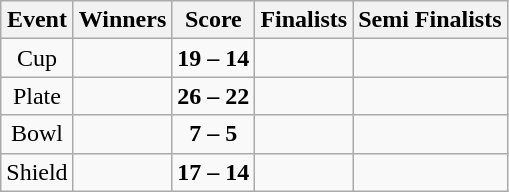<table class="wikitable" style="text-align: center">
<tr>
<th>Event</th>
<th>Winners</th>
<th>Score</th>
<th>Finalists</th>
<th>Semi Finalists</th>
</tr>
<tr>
<td>Cup</td>
<td align=left><strong></strong></td>
<td><strong>19 – 14</strong></td>
<td align=left></td>
<td align=left><br></td>
</tr>
<tr>
<td>Plate</td>
<td align=left><strong></strong></td>
<td><strong>26 – 22</strong></td>
<td align=left></td>
<td align=left><br></td>
</tr>
<tr>
<td>Bowl</td>
<td align=left><strong></strong></td>
<td><strong>7 – 5</strong></td>
<td align=left></td>
<td align=left><br></td>
</tr>
<tr>
<td>Shield</td>
<td align=left><strong></strong></td>
<td><strong>17 – 14</strong></td>
<td align=left></td>
<td align=left><br></td>
</tr>
</table>
